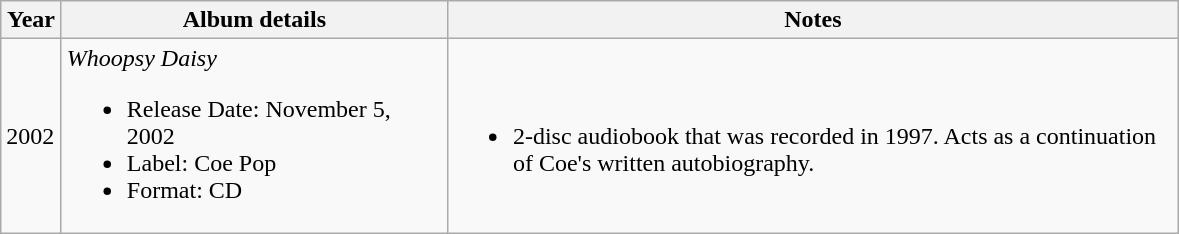<table class="wikitable">
<tr>
<th style="width:33px;">Year</th>
<th style="width:250px;">Album details</th>
<th style="width:30em;">Notes</th>
</tr>
<tr>
<td>2002</td>
<td><em>Whoopsy Daisy</em><br><ul><li>Release Date: November 5, 2002</li><li>Label: Coe Pop</li><li>Format: CD</li></ul></td>
<td><br><ul><li>2-disc audiobook that was recorded in 1997. Acts as a continuation of Coe's written autobiography.</li></ul></td>
</tr>
</table>
